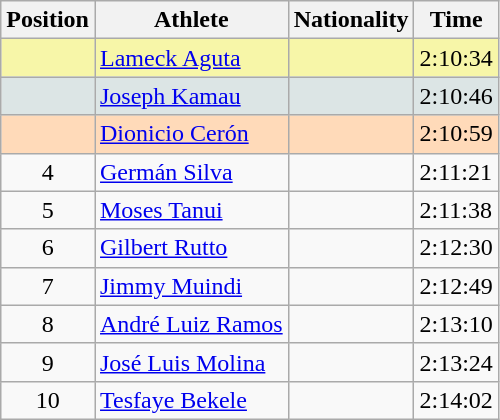<table class="wikitable sortable">
<tr>
<th>Position</th>
<th>Athlete</th>
<th>Nationality</th>
<th>Time</th>
</tr>
<tr bgcolor="#F7F6A8">
<td align=center></td>
<td><a href='#'>Lameck Aguta</a></td>
<td></td>
<td>2:10:34</td>
</tr>
<tr bgcolor="#DCE5E5">
<td align=center></td>
<td><a href='#'>Joseph Kamau</a></td>
<td></td>
<td>2:10:46</td>
</tr>
<tr bgcolor="#FFDAB9">
<td align=center></td>
<td><a href='#'>Dionicio Cerón</a></td>
<td></td>
<td>2:10:59</td>
</tr>
<tr>
<td align=center>4</td>
<td><a href='#'>Germán Silva</a></td>
<td></td>
<td>2:11:21</td>
</tr>
<tr>
<td align=center>5</td>
<td><a href='#'>Moses Tanui</a></td>
<td></td>
<td>2:11:38</td>
</tr>
<tr>
<td align=center>6</td>
<td><a href='#'>Gilbert Rutto</a></td>
<td></td>
<td>2:12:30</td>
</tr>
<tr>
<td align=center>7</td>
<td><a href='#'>Jimmy Muindi</a></td>
<td></td>
<td>2:12:49</td>
</tr>
<tr>
<td align=center>8</td>
<td><a href='#'>André Luiz Ramos</a></td>
<td></td>
<td>2:13:10</td>
</tr>
<tr>
<td align=center>9</td>
<td><a href='#'>José Luis Molina</a></td>
<td></td>
<td>2:13:24</td>
</tr>
<tr>
<td align=center>10</td>
<td><a href='#'>Tesfaye Bekele</a></td>
<td></td>
<td>2:14:02</td>
</tr>
</table>
